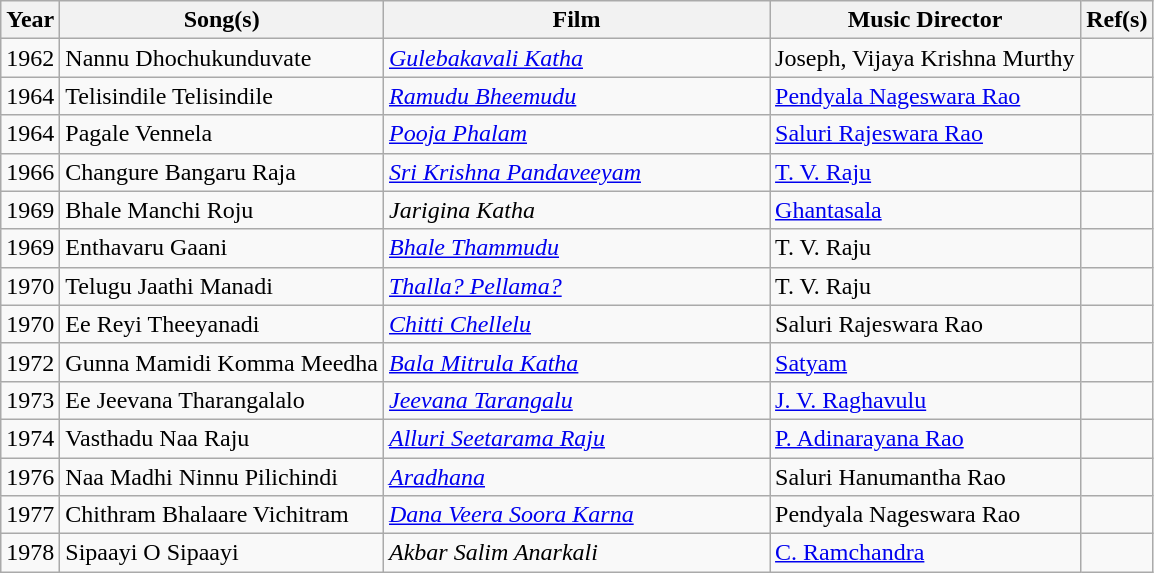<table class="wikitable sortable">
<tr>
<th>Year</th>
<th>Song(s)</th>
<th scope="col" style="width: 250px;">Film</th>
<th scope="col" style="width: 200px;">Music Director</th>
<th class="unsortable">Ref(s)</th>
</tr>
<tr>
<td>1962</td>
<td>Nannu Dhochukunduvate</td>
<td><em><a href='#'>Gulebakavali Katha</a></em></td>
<td>Joseph, Vijaya Krishna Murthy</td>
<td></td>
</tr>
<tr>
<td>1964</td>
<td>Telisindile Telisindile</td>
<td><em><a href='#'>Ramudu Bheemudu</a></em></td>
<td><a href='#'>Pendyala Nageswara Rao</a></td>
<td></td>
</tr>
<tr>
<td>1964</td>
<td>Pagale Vennela</td>
<td><em><a href='#'>Pooja Phalam</a></em></td>
<td><a href='#'>Saluri Rajeswara Rao</a></td>
<td></td>
</tr>
<tr>
<td>1966</td>
<td>Changure Bangaru Raja</td>
<td><em><a href='#'>Sri Krishna Pandaveeyam</a></em></td>
<td><a href='#'>T. V. Raju</a></td>
<td></td>
</tr>
<tr>
<td>1969</td>
<td>Bhale Manchi Roju</td>
<td><em>Jarigina Katha</em></td>
<td><a href='#'>Ghantasala</a></td>
<td></td>
</tr>
<tr>
<td>1969</td>
<td>Enthavaru Gaani</td>
<td><em><a href='#'>Bhale Thammudu</a></em></td>
<td>T. V. Raju</td>
<td></td>
</tr>
<tr>
<td>1970</td>
<td>Telugu Jaathi Manadi</td>
<td><em><a href='#'>Thalla? Pellama?</a></em></td>
<td>T. V. Raju</td>
<td></td>
</tr>
<tr>
<td>1970</td>
<td>Ee Reyi Theeyanadi</td>
<td><em><a href='#'>Chitti Chellelu</a></em></td>
<td>Saluri Rajeswara Rao</td>
<td></td>
</tr>
<tr>
<td>1972</td>
<td>Gunna Mamidi Komma Meedha</td>
<td><em><a href='#'>Bala Mitrula Katha</a></em></td>
<td><a href='#'>Satyam</a></td>
<td></td>
</tr>
<tr>
<td>1973</td>
<td>Ee Jeevana Tharangalalo</td>
<td><em><a href='#'>Jeevana Tarangalu</a></em></td>
<td><a href='#'>J. V. Raghavulu</a></td>
<td></td>
</tr>
<tr>
<td>1974</td>
<td>Vasthadu Naa Raju</td>
<td><em><a href='#'>Alluri Seetarama Raju</a></em></td>
<td><a href='#'>P. Adinarayana Rao</a></td>
<td></td>
</tr>
<tr>
<td>1976</td>
<td>Naa Madhi Ninnu Pilichindi</td>
<td><em><a href='#'>Aradhana</a></em></td>
<td>Saluri Hanumantha Rao</td>
<td></td>
</tr>
<tr>
<td>1977</td>
<td>Chithram Bhalaare Vichitram</td>
<td><em><a href='#'>Dana Veera Soora Karna</a></em></td>
<td>Pendyala Nageswara Rao</td>
<td></td>
</tr>
<tr>
<td>1978</td>
<td>Sipaayi O Sipaayi</td>
<td><em>Akbar Salim Anarkali</em></td>
<td><a href='#'>C. Ramchandra</a></td>
<td></td>
</tr>
</table>
